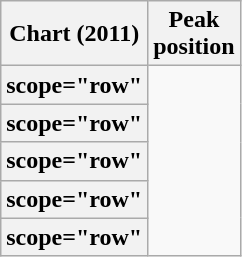<table class="wikitable sortable plainrowheaders" style="text-align:center">
<tr>
<th scope="col">Chart (2011)</th>
<th scope="col">Peak<br>position</th>
</tr>
<tr>
<th>scope="row"</th>
</tr>
<tr>
<th>scope="row"</th>
</tr>
<tr>
<th>scope="row"</th>
</tr>
<tr>
<th>scope="row"</th>
</tr>
<tr>
<th>scope="row"</th>
</tr>
</table>
